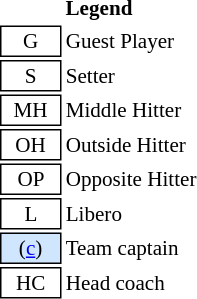<table class="toccolours floatright" style="font-size:88%">
<tr>
<th colspan=2 align=center>Legend</th>
</tr>
<tr>
<td style="border: 1px solid black;" align=center>  G  </td>
<td>Guest Player</td>
</tr>
<tr>
<td style="border: 1px solid black;" align=center>  S  </td>
<td>Setter</td>
</tr>
<tr>
<td style="border: 1px solid black;" align=center>  MH  </td>
<td>Middle Hitter</td>
</tr>
<tr>
<td style="border: 1px solid black;" align=center>  OH  </td>
<td>Outside Hitter</td>
</tr>
<tr>
<td style="border: 1px solid black;" align=center>  OP  </td>
<td>Opposite Hitter</td>
</tr>
<tr>
<td style="border: 1px solid black;" align=center>  L  </td>
<td>Libero</td>
</tr>
<tr>
<td style="background: #D0E6FF; border: 1px solid black" align=center> (<a href='#'>c</a>) </td>
<td>Team captain</td>
</tr>
<tr>
<td style="border: 1px solid black;" align=center>  HC  </td>
<td>Head coach</td>
</tr>
<tr>
</tr>
</table>
